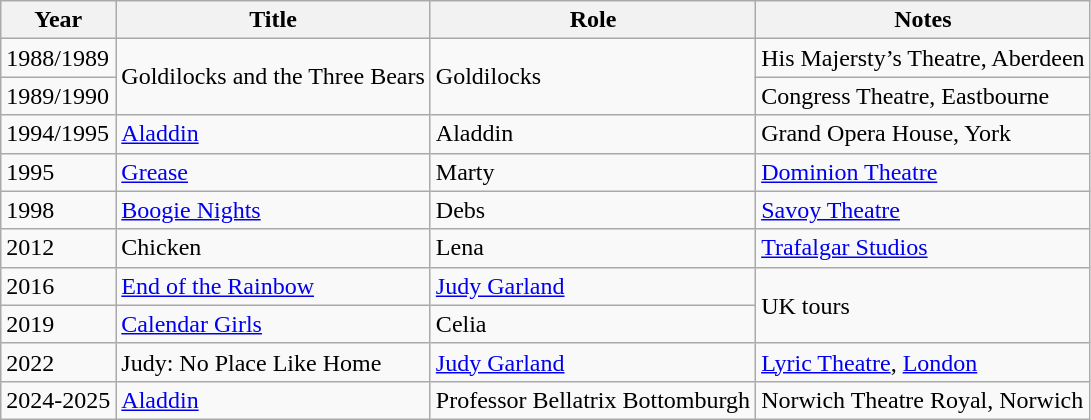<table class="wikitable sortable">
<tr>
<th>Year</th>
<th>Title</th>
<th>Role</th>
<th class="unsortable">Notes</th>
</tr>
<tr>
<td>1988/1989</td>
<td rowspan=2>Goldilocks and the Three Bears</td>
<td rowspan=2>Goldilocks</td>
<td>His Majersty’s Theatre, Aberdeen</td>
</tr>
<tr>
<td>1989/1990</td>
<td>Congress Theatre, Eastbourne</td>
</tr>
<tr>
<td>1994/1995</td>
<td><a href='#'>Aladdin</a></td>
<td>Aladdin</td>
<td>Grand Opera House, York</td>
</tr>
<tr>
<td>1995</td>
<td><a href='#'>Grease</a></td>
<td>Marty</td>
<td><a href='#'>Dominion Theatre</a></td>
</tr>
<tr>
<td>1998</td>
<td><a href='#'>Boogie Nights</a></td>
<td>Debs</td>
<td><a href='#'>Savoy Theatre</a></td>
</tr>
<tr>
<td>2012</td>
<td>Chicken</td>
<td>Lena</td>
<td><a href='#'>Trafalgar Studios</a></td>
</tr>
<tr>
<td>2016</td>
<td><a href='#'>End of the Rainbow</a></td>
<td><a href='#'>Judy Garland</a></td>
<td rowspan=2>UK tours</td>
</tr>
<tr>
<td>2019</td>
<td><a href='#'>Calendar Girls</a></td>
<td>Celia</td>
</tr>
<tr>
<td>2022</td>
<td>Judy: No Place Like Home</td>
<td><a href='#'>Judy Garland</a></td>
<td><a href='#'>Lyric Theatre</a>, <a href='#'>London</a></td>
</tr>
<tr>
<td>2024-2025</td>
<td><a href='#'>Aladdin</a></td>
<td>Professor Bellatrix Bottomburgh</td>
<td>Norwich Theatre Royal, Norwich</td>
</tr>
</table>
